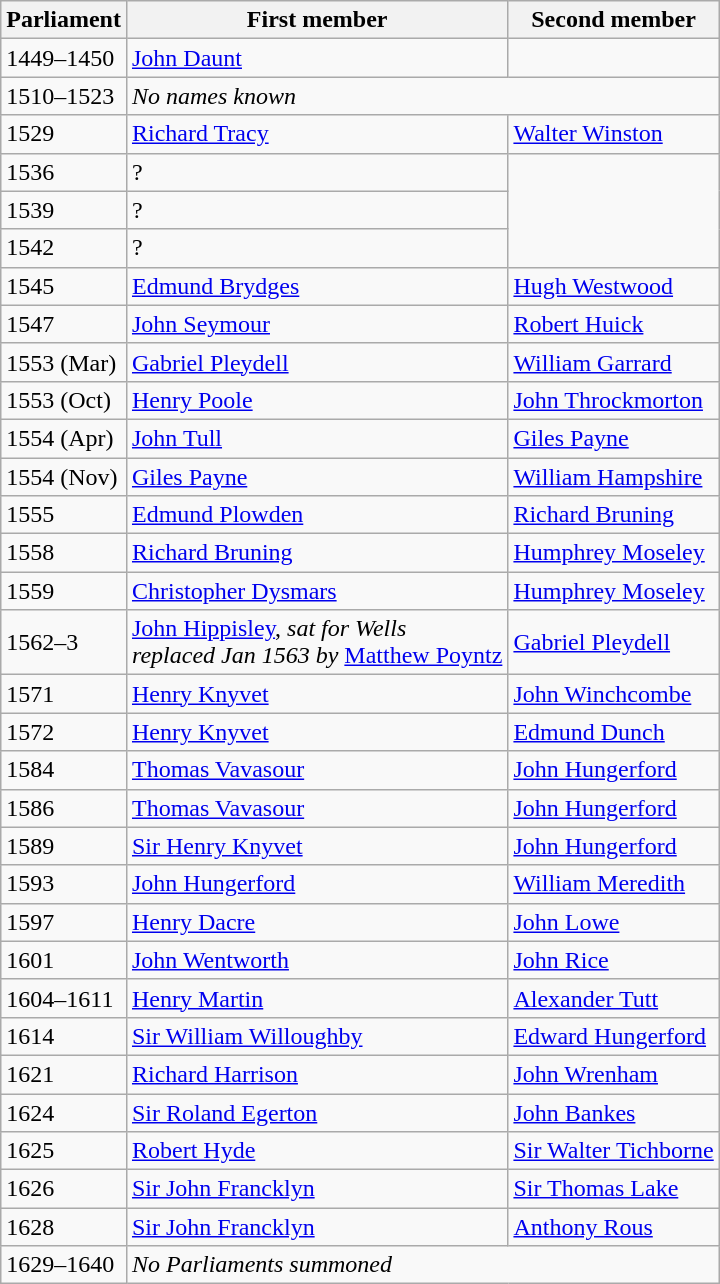<table class="wikitable">
<tr>
<th>Parliament</th>
<th>First member</th>
<th>Second member</th>
</tr>
<tr>
<td>1449–1450</td>
<td><a href='#'>John Daunt</a> </td>
<td></td>
</tr>
<tr>
<td>1510–1523</td>
<td colspan = "2"><em>No names known</em> </td>
</tr>
<tr>
<td>1529</td>
<td><a href='#'>Richard Tracy</a></td>
<td><a href='#'>Walter Winston</a></td>
</tr>
<tr>
<td>1536</td>
<td>?</td>
</tr>
<tr>
<td>1539</td>
<td>?</td>
</tr>
<tr>
<td>1542</td>
<td>?</td>
</tr>
<tr>
<td>1545</td>
<td><a href='#'>Edmund Brydges</a></td>
<td><a href='#'>Hugh Westwood</a></td>
</tr>
<tr>
<td>1547</td>
<td><a href='#'>John Seymour</a></td>
<td><a href='#'>Robert Huick</a></td>
</tr>
<tr>
<td>1553 (Mar)</td>
<td><a href='#'>Gabriel Pleydell</a></td>
<td><a href='#'>William Garrard</a></td>
</tr>
<tr>
<td>1553 (Oct)</td>
<td><a href='#'>Henry Poole</a></td>
<td><a href='#'>John Throckmorton</a></td>
</tr>
<tr>
<td>1554 (Apr)</td>
<td><a href='#'>John Tull</a></td>
<td><a href='#'>Giles Payne</a></td>
</tr>
<tr>
<td>1554 (Nov)</td>
<td><a href='#'>Giles Payne</a></td>
<td><a href='#'>William Hampshire</a></td>
</tr>
<tr>
<td>1555</td>
<td><a href='#'>Edmund Plowden</a></td>
<td><a href='#'>Richard Bruning</a></td>
</tr>
<tr>
<td>1558</td>
<td><a href='#'>Richard Bruning</a></td>
<td><a href='#'>Humphrey Moseley</a></td>
</tr>
<tr>
<td>1559</td>
<td><a href='#'>Christopher Dysmars</a></td>
<td><a href='#'>Humphrey Moseley</a></td>
</tr>
<tr>
<td>1562–3</td>
<td><a href='#'>John Hippisley</a>, <em>sat for Wells <br> replaced Jan 1563 by</em> <a href='#'>Matthew Poyntz</a></td>
<td><a href='#'>Gabriel Pleydell</a></td>
</tr>
<tr>
<td>1571</td>
<td><a href='#'>Henry Knyvet</a></td>
<td><a href='#'>John Winchcombe</a></td>
</tr>
<tr>
<td>1572</td>
<td><a href='#'>Henry Knyvet</a></td>
<td><a href='#'>Edmund Dunch</a></td>
</tr>
<tr>
<td>1584</td>
<td><a href='#'>Thomas Vavasour</a></td>
<td><a href='#'>John Hungerford</a></td>
</tr>
<tr>
<td>1586</td>
<td><a href='#'>Thomas Vavasour</a></td>
<td><a href='#'>John Hungerford</a></td>
</tr>
<tr>
<td>1589</td>
<td><a href='#'>Sir Henry Knyvet</a></td>
<td><a href='#'>John Hungerford</a></td>
</tr>
<tr>
<td>1593</td>
<td><a href='#'>John Hungerford</a></td>
<td><a href='#'>William Meredith</a>  </td>
</tr>
<tr>
<td>1597</td>
<td><a href='#'>Henry Dacre</a></td>
<td><a href='#'>John Lowe</a></td>
</tr>
<tr>
<td>1601</td>
<td><a href='#'>John Wentworth</a></td>
<td><a href='#'>John Rice</a></td>
</tr>
<tr>
<td>1604–1611</td>
<td><a href='#'>Henry Martin</a></td>
<td><a href='#'>Alexander Tutt</a></td>
</tr>
<tr>
<td>1614</td>
<td><a href='#'>Sir William Willoughby</a></td>
<td><a href='#'>Edward Hungerford</a></td>
</tr>
<tr>
<td>1621</td>
<td><a href='#'>Richard Harrison</a></td>
<td><a href='#'>John Wrenham</a></td>
</tr>
<tr>
<td>1624</td>
<td><a href='#'>Sir Roland Egerton</a></td>
<td><a href='#'>John Bankes</a></td>
</tr>
<tr>
<td>1625</td>
<td><a href='#'>Robert Hyde</a></td>
<td><a href='#'>Sir Walter Tichborne</a></td>
</tr>
<tr>
<td>1626</td>
<td><a href='#'>Sir John Francklyn</a></td>
<td><a href='#'>Sir Thomas Lake</a></td>
</tr>
<tr>
<td>1628</td>
<td><a href='#'>Sir John Francklyn</a></td>
<td><a href='#'>Anthony Rous</a></td>
</tr>
<tr>
<td>1629–1640</td>
<td colspan = "2"><em>No Parliaments summoned</em></td>
</tr>
</table>
